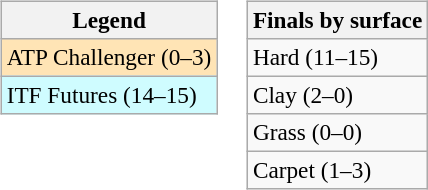<table>
<tr valign=top>
<td><br><table class=wikitable style=font-size:97%>
<tr>
<th>Legend</th>
</tr>
<tr bgcolor=moccasin>
<td>ATP Challenger (0–3)</td>
</tr>
<tr bgcolor=cffcff>
<td>ITF Futures (14–15)</td>
</tr>
</table>
</td>
<td><br><table class=wikitable style=font-size:97%>
<tr>
<th>Finals by surface</th>
</tr>
<tr>
<td>Hard (11–15)</td>
</tr>
<tr>
<td>Clay (2–0)</td>
</tr>
<tr>
<td>Grass (0–0)</td>
</tr>
<tr>
<td>Carpet (1–3)</td>
</tr>
</table>
</td>
</tr>
</table>
